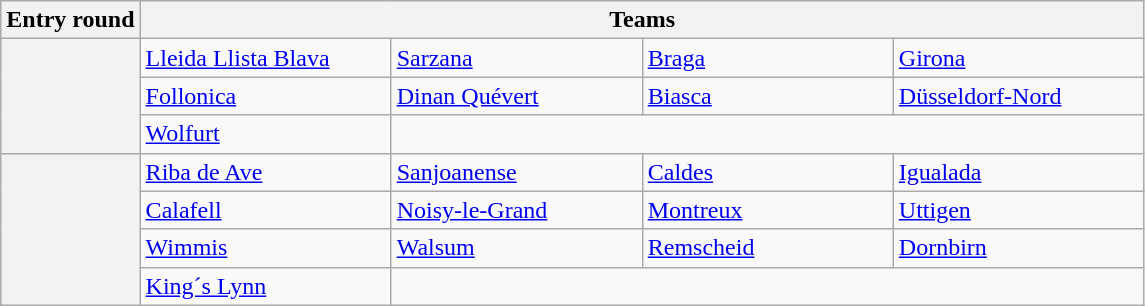<table class="wikitable mw-collapsible mw-collapsed">
<tr>
<th>Entry round</th>
<th colspan=4>Teams</th>
</tr>
<tr>
<th rowspan=3></th>
<td style="min-width:10em"> <a href='#'>Lleida Llista Blava</a></td>
<td style="min-width:10em"> <a href='#'>Sarzana</a></td>
<td style="min-width:10em"> <a href='#'>Braga</a></td>
<td style="min-width:10em"> <a href='#'>Girona</a></td>
</tr>
<tr>
<td> <a href='#'>Follonica</a></td>
<td> <a href='#'>Dinan Quévert</a></td>
<td> <a href='#'>Biasca</a></td>
<td> <a href='#'>Düsseldorf-Nord</a></td>
</tr>
<tr>
<td> <a href='#'>Wolfurt</a></td>
<td colspan=3></td>
</tr>
<tr>
<th rowspan=4></th>
<td> <a href='#'>Riba de Ave</a></td>
<td> <a href='#'>Sanjoanense</a></td>
<td> <a href='#'>Caldes</a></td>
<td> <a href='#'>Igualada</a></td>
</tr>
<tr>
<td> <a href='#'>Calafell</a></td>
<td> <a href='#'>Noisy-le-Grand</a></td>
<td> <a href='#'>Montreux</a></td>
<td> <a href='#'>Uttigen</a></td>
</tr>
<tr>
<td> <a href='#'>Wimmis</a></td>
<td> <a href='#'>Walsum</a></td>
<td> <a href='#'>Remscheid</a></td>
<td> <a href='#'>Dornbirn</a></td>
</tr>
<tr>
<td> <a href='#'>King´s Lynn</a></td>
<td colspan=3></td>
</tr>
</table>
